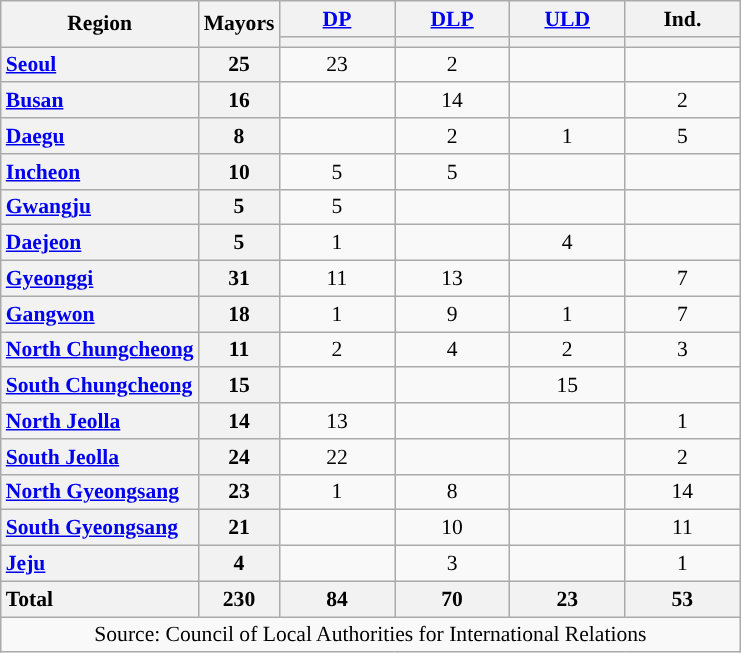<table class="wikitable" style="text-align:center; font-size: 0.9em;">
<tr>
<th rowspan="2">Region</th>
<th rowspan="2">Mayors</th>
<th class="unsortable" style="width:70px;"><a href='#'>DP</a></th>
<th class="unsortable" style="width:70px;"><a href='#'>DLP</a></th>
<th class="unsortable" style="width:70px;"><a href='#'>ULD</a></th>
<th class="unsortable" style="width:70px;">Ind.</th>
</tr>
<tr>
<th style="background:"></th>
<th style="background:"></th>
<th style="background:"></th>
<th style="background:"></th>
</tr>
<tr>
<th style="text-align: left;"><a href='#'>Seoul</a></th>
<th>25</th>
<td>23</td>
<td>2</td>
<td></td>
<td></td>
</tr>
<tr>
<th style="text-align: left;"><a href='#'>Busan</a></th>
<th>16</th>
<td></td>
<td>14</td>
<td></td>
<td>2</td>
</tr>
<tr>
<th style="text-align: left;"><a href='#'>Daegu</a></th>
<th>8</th>
<td></td>
<td>2</td>
<td>1</td>
<td>5</td>
</tr>
<tr>
<th style="text-align: left;"><a href='#'>Incheon</a></th>
<th>10</th>
<td>5</td>
<td>5</td>
<td></td>
<td></td>
</tr>
<tr>
<th style="text-align: left;"><a href='#'>Gwangju</a></th>
<th>5</th>
<td>5</td>
<td></td>
<td></td>
<td></td>
</tr>
<tr>
<th style="text-align: left;"><a href='#'>Daejeon</a></th>
<th>5</th>
<td>1</td>
<td></td>
<td>4</td>
<td></td>
</tr>
<tr>
<th style="text-align: left;"><a href='#'>Gyeonggi</a></th>
<th>31</th>
<td>11</td>
<td>13</td>
<td></td>
<td>7</td>
</tr>
<tr>
<th style="text-align: left;"><a href='#'>Gangwon</a></th>
<th>18</th>
<td>1</td>
<td>9</td>
<td>1</td>
<td>7</td>
</tr>
<tr>
<th style="text-align: left;"><a href='#'>North Chungcheong</a></th>
<th>11</th>
<td>2</td>
<td>4</td>
<td>2</td>
<td>3</td>
</tr>
<tr>
<th style="text-align: left;"><a href='#'>South Chungcheong</a></th>
<th>15</th>
<td></td>
<td></td>
<td>15</td>
<td></td>
</tr>
<tr>
<th style="text-align: left;"><a href='#'>North Jeolla</a></th>
<th>14</th>
<td>13</td>
<td></td>
<td></td>
<td>1</td>
</tr>
<tr>
<th style="text-align: left;"><a href='#'>South Jeolla</a></th>
<th>24</th>
<td>22</td>
<td></td>
<td></td>
<td>2</td>
</tr>
<tr>
<th style="text-align: left;"><a href='#'>North Gyeongsang</a></th>
<th>23</th>
<td>1</td>
<td>8</td>
<td></td>
<td>14</td>
</tr>
<tr>
<th style="text-align: left;"><a href='#'>South Gyeongsang</a></th>
<th>21</th>
<td></td>
<td>10</td>
<td></td>
<td>11</td>
</tr>
<tr>
<th style="text-align: left;"><a href='#'>Jeju</a></th>
<th>4</th>
<td></td>
<td>3</td>
<td></td>
<td>1</td>
</tr>
<tr class="sortbottom">
<th style="text-align: left;">Total</th>
<th>230</th>
<th>84</th>
<th>70</th>
<th>23</th>
<th>53</th>
</tr>
<tr>
<td colspan="6">Source: Council of Local Authorities for International Relations</td>
</tr>
</table>
